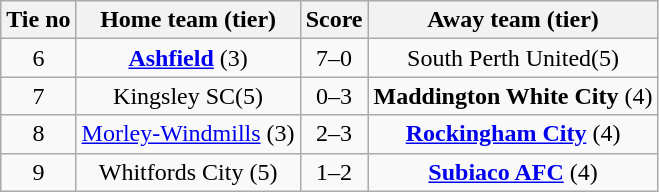<table class="wikitable" style="text-align:center">
<tr>
<th>Tie no</th>
<th>Home team (tier)</th>
<th>Score</th>
<th>Away team (tier)</th>
</tr>
<tr>
<td>6</td>
<td><strong><a href='#'>Ashfield</a></strong> (3)</td>
<td>7–0</td>
<td>South Perth United(5)</td>
</tr>
<tr>
<td>7</td>
<td>Kingsley SC(5)</td>
<td>0–3</td>
<td><strong>Maddington White City</strong> (4)</td>
</tr>
<tr>
<td>8</td>
<td><a href='#'>Morley-Windmills</a> (3)</td>
<td>2–3</td>
<td><strong><a href='#'>Rockingham City</a></strong> (4)</td>
</tr>
<tr>
<td>9</td>
<td>Whitfords City (5)</td>
<td>1–2</td>
<td><strong><a href='#'>Subiaco AFC</a></strong> (4)</td>
</tr>
</table>
